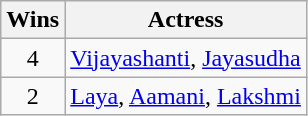<table class="wikitable">
<tr>
<th scope="col">Wins</th>
<th scope="col">Actress</th>
</tr>
<tr>
<td style="text-align:center;">4</td>
<td><a href='#'>Vijayashanti</a>, <a href='#'>Jayasudha</a></td>
</tr>
<tr>
<td style="text-align:center;">2</td>
<td><a href='#'>Laya</a>, <a href='#'>Aamani</a>, <a href='#'>Lakshmi</a></td>
</tr>
</table>
